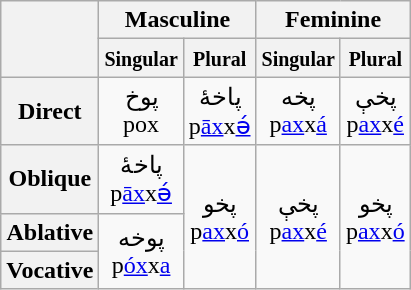<table class="wikitable" style="text-align: center">
<tr>
<th rowspan="2"></th>
<th colspan="2">Masculine</th>
<th colspan="2">Feminine</th>
</tr>
<tr>
<th style="border-right;"><small>Singular</small></th>
<th style="border-left;"><small>Plural</small></th>
<th style="border-right;"><small>Singular</small></th>
<th style="border-left;"><small>Plural</small></th>
</tr>
<tr>
<th>Direct</th>
<td>پوخ<br>pox</td>
<td>پاخۀ<br>p<a href='#'>āx</a>x<a href='#'>ə́</a></td>
<td>پخه<br>p<a href='#'>ax</a>x<a href='#'>á</a></td>
<td>پخې<br>p<a href='#'>ax</a>x<a href='#'>é</a></td>
</tr>
<tr>
<th>Oblique</th>
<td>پاخۀ<br>p<a href='#'>āx</a>x<a href='#'>ə́</a></td>
<td rowspan="3">پخو<br>p<a href='#'>ax</a>x<a href='#'>ó</a></td>
<td rowspan="3">پخې<br>p<a href='#'>ax</a>x<a href='#'>é</a></td>
<td rowspan="3">پخو<br>p<a href='#'>ax</a>x<a href='#'>ó</a></td>
</tr>
<tr>
<th>Ablative</th>
<td rowspan="2">پوخه<br>p<a href='#'>óx</a>x<a href='#'>a</a></td>
</tr>
<tr>
<th>Vocative</th>
</tr>
</table>
